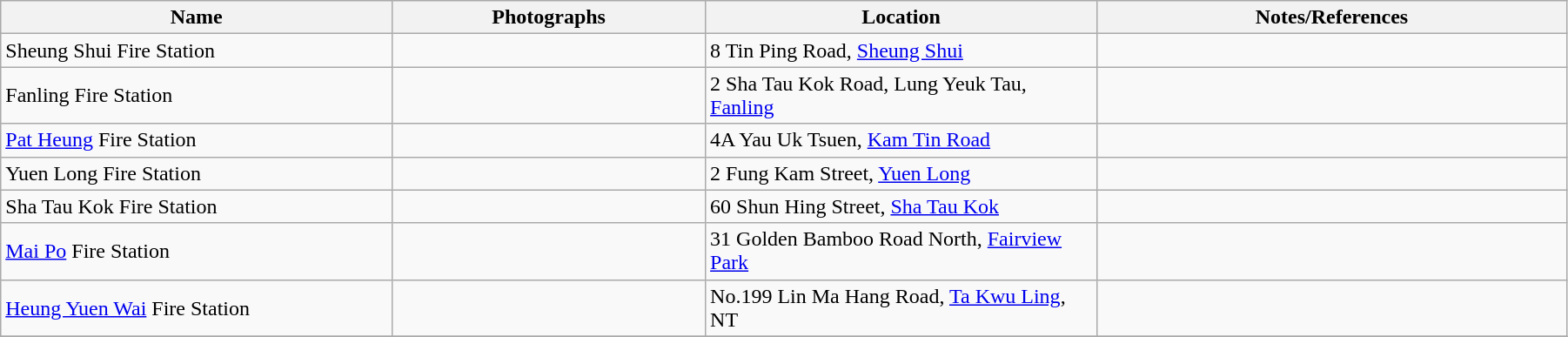<table class="wikitable sortable" style="width:95%">
<tr>
<th width="25%">Name</th>
<th width="20%">Photographs</th>
<th width="25%">Location</th>
<th width="30%">Notes/References</th>
</tr>
<tr>
<td>Sheung Shui Fire Station</td>
<td></td>
<td>8 Tin Ping Road, <a href='#'>Sheung Shui</a></td>
<td></td>
</tr>
<tr>
<td>Fanling Fire Station</td>
<td></td>
<td>2 Sha Tau Kok Road, Lung Yeuk Tau, <a href='#'>Fanling</a></td>
<td></td>
</tr>
<tr>
<td><a href='#'>Pat Heung</a> Fire Station</td>
<td></td>
<td>4A Yau Uk Tsuen, <a href='#'>Kam Tin Road</a><br></td>
</tr>
<tr>
<td>Yuen Long Fire Station</td>
<td></td>
<td>2 Fung Kam Street, <a href='#'>Yuen Long</a><br></td>
<td></td>
</tr>
<tr>
<td>Sha Tau Kok Fire Station</td>
<td></td>
<td>60 Shun Hing Street, <a href='#'>Sha Tau Kok</a></td>
<td></td>
</tr>
<tr>
<td><a href='#'>Mai Po</a> Fire Station</td>
<td></td>
<td>31 Golden Bamboo Road North, <a href='#'>Fairview Park</a></td>
</tr>
<tr>
<td><a href='#'>Heung Yuen Wai</a> Fire Station</td>
<td></td>
<td>No.199 Lin Ma Hang Road, <a href='#'>Ta Kwu Ling</a>, NT</td>
<td></td>
</tr>
<tr>
</tr>
</table>
